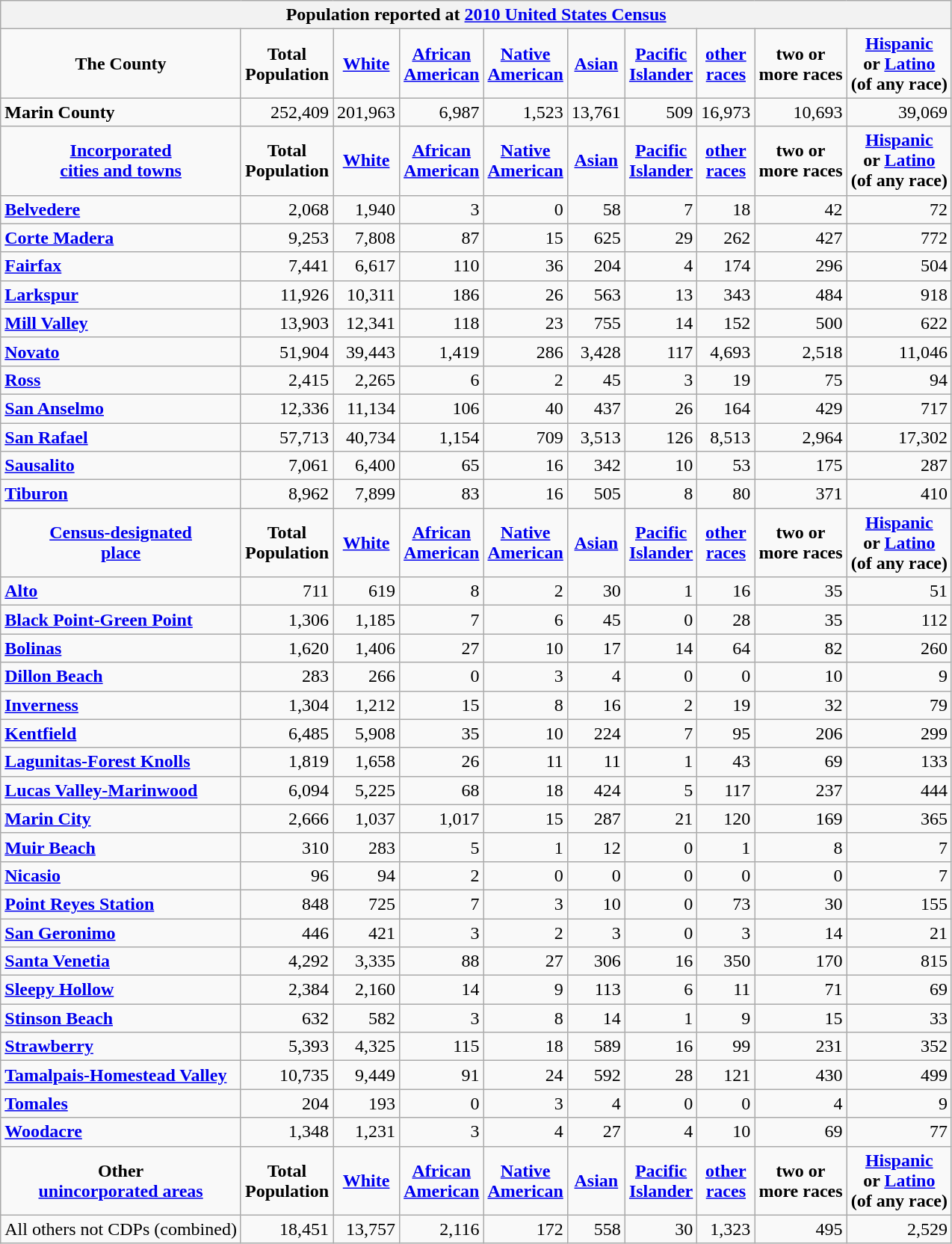<table class="wikitable collapsible collapsed">
<tr>
<th colspan=10>Population reported at <a href='#'>2010 United States Census</a></th>
</tr>
<tr>
<td style="text-align:center;"><strong>The County</strong></td>
<td style="text-align:center;"><strong>Total<br>Population</strong></td>
<td style="text-align:center;"><strong><a href='#'>White</a></strong></td>
<td style="text-align:center;"><strong><a href='#'>African<br>American</a></strong></td>
<td style="text-align:center;"><strong><a href='#'>Native<br>American</a></strong></td>
<td style="text-align:center;"><strong><a href='#'>Asian</a></strong></td>
<td style="text-align:center;"><strong><a href='#'>Pacific<br>Islander</a></strong></td>
<td style="text-align:center;"><strong><a href='#'>other<br>races</a></strong></td>
<td style="text-align:center;"><strong>two or<br>more races</strong></td>
<td style="text-align:center;"><strong><a href='#'>Hispanic</a><br>or <a href='#'>Latino</a><br>(of any race)</strong></td>
</tr>
<tr>
<td><strong>Marin County</strong></td>
<td align="right">252,409</td>
<td align="right">201,963</td>
<td align="right">6,987</td>
<td align="right">1,523</td>
<td align="right">13,761</td>
<td align="right">509</td>
<td align="right">16,973</td>
<td align="right">10,693</td>
<td align="right">39,069</td>
</tr>
<tr>
<td style="text-align:center;"><strong><a href='#'>Incorporated<br>cities and towns</a></strong></td>
<td style="text-align:center;"><strong>Total<br>Population</strong></td>
<td style="text-align:center;"><strong><a href='#'>White</a></strong></td>
<td style="text-align:center;"><strong><a href='#'>African<br>American</a></strong></td>
<td style="text-align:center;"><strong><a href='#'>Native<br>American</a></strong></td>
<td style="text-align:center;"><strong><a href='#'>Asian</a></strong></td>
<td style="text-align:center;"><strong><a href='#'>Pacific<br>Islander</a></strong></td>
<td style="text-align:center;"><strong><a href='#'>other<br>races</a></strong></td>
<td style="text-align:center;"><strong>two or<br>more races</strong></td>
<td style="text-align:center;"><strong><a href='#'>Hispanic</a><br>or <a href='#'>Latino</a><br>(of any race)</strong></td>
</tr>
<tr>
<td><strong><a href='#'>Belvedere</a></strong></td>
<td align="right">2,068</td>
<td align="right">1,940</td>
<td align="right">3</td>
<td align="right">0</td>
<td align="right">58</td>
<td align="right">7</td>
<td align="right">18</td>
<td align="right">42</td>
<td align="right">72</td>
</tr>
<tr>
<td><strong><a href='#'>Corte Madera</a></strong></td>
<td align="right">9,253</td>
<td align="right">7,808</td>
<td align="right">87</td>
<td align="right">15</td>
<td align="right">625</td>
<td align="right">29</td>
<td align="right">262</td>
<td align="right">427</td>
<td align="right">772</td>
</tr>
<tr>
<td><strong><a href='#'>Fairfax</a></strong></td>
<td align="right">7,441</td>
<td align="right">6,617</td>
<td align="right">110</td>
<td align="right">36</td>
<td align="right">204</td>
<td align="right">4</td>
<td align="right">174</td>
<td align="right">296</td>
<td align="right">504</td>
</tr>
<tr>
<td><strong><a href='#'>Larkspur</a></strong></td>
<td align="right">11,926</td>
<td align="right">10,311</td>
<td align="right">186</td>
<td align="right">26</td>
<td align="right">563</td>
<td align="right">13</td>
<td align="right">343</td>
<td align="right">484</td>
<td align="right">918</td>
</tr>
<tr>
<td><strong><a href='#'>Mill Valley</a></strong></td>
<td align="right">13,903</td>
<td align="right">12,341</td>
<td align="right">118</td>
<td align="right">23</td>
<td align="right">755</td>
<td align="right">14</td>
<td align="right">152</td>
<td align="right">500</td>
<td align="right">622</td>
</tr>
<tr>
<td><strong><a href='#'>Novato</a></strong></td>
<td align="right">51,904</td>
<td align="right">39,443</td>
<td align="right">1,419</td>
<td align="right">286</td>
<td align="right">3,428</td>
<td align="right">117</td>
<td align="right">4,693</td>
<td align="right">2,518</td>
<td align="right">11,046</td>
</tr>
<tr>
<td><strong><a href='#'>Ross</a></strong></td>
<td align="right">2,415</td>
<td align="right">2,265</td>
<td align="right">6</td>
<td align="right">2</td>
<td align="right">45</td>
<td align="right">3</td>
<td align="right">19</td>
<td align="right">75</td>
<td align="right">94</td>
</tr>
<tr>
<td><strong><a href='#'>San Anselmo</a></strong></td>
<td align="right">12,336</td>
<td align="right">11,134</td>
<td align="right">106</td>
<td align="right">40</td>
<td align="right">437</td>
<td align="right">26</td>
<td align="right">164</td>
<td align="right">429</td>
<td align="right">717</td>
</tr>
<tr>
<td><strong><a href='#'>San Rafael</a></strong></td>
<td align="right">57,713</td>
<td align="right">40,734</td>
<td align="right">1,154</td>
<td align="right">709</td>
<td align="right">3,513</td>
<td align="right">126</td>
<td align="right">8,513</td>
<td align="right">2,964</td>
<td align="right">17,302</td>
</tr>
<tr>
<td><strong><a href='#'>Sausalito</a></strong></td>
<td align="right">7,061</td>
<td align="right">6,400</td>
<td align="right">65</td>
<td align="right">16</td>
<td align="right">342</td>
<td align="right">10</td>
<td align="right">53</td>
<td align="right">175</td>
<td align="right">287</td>
</tr>
<tr>
<td><strong><a href='#'>Tiburon</a></strong></td>
<td align="right">8,962</td>
<td align="right">7,899</td>
<td align="right">83</td>
<td align="right">16</td>
<td align="right">505</td>
<td align="right">8</td>
<td align="right">80</td>
<td align="right">371</td>
<td align="right">410</td>
</tr>
<tr>
<td style="text-align:center;"><strong><a href='#'>Census-designated<br>place</a></strong></td>
<td style="text-align:center;"><strong>Total<br>Population</strong></td>
<td style="text-align:center;"><strong><a href='#'>White</a></strong></td>
<td style="text-align:center;"><strong><a href='#'>African<br>American</a></strong></td>
<td style="text-align:center;"><strong><a href='#'>Native<br>American</a></strong></td>
<td style="text-align:center;"><strong><a href='#'>Asian</a></strong></td>
<td style="text-align:center;"><strong><a href='#'>Pacific<br>Islander</a></strong></td>
<td style="text-align:center;"><strong><a href='#'>other<br>races</a></strong></td>
<td style="text-align:center;"><strong>two or<br>more races</strong></td>
<td style="text-align:center;"><strong><a href='#'>Hispanic</a><br>or <a href='#'>Latino</a><br>(of any race)</strong></td>
</tr>
<tr>
<td><strong><a href='#'>Alto</a></strong></td>
<td align="right">711</td>
<td align="right">619</td>
<td align="right">8</td>
<td align="right">2</td>
<td align="right">30</td>
<td align="right">1</td>
<td align="right">16</td>
<td align="right">35</td>
<td align="right">51</td>
</tr>
<tr>
<td><strong><a href='#'>Black Point-Green Point</a></strong></td>
<td align="right">1,306</td>
<td align="right">1,185</td>
<td align="right">7</td>
<td align="right">6</td>
<td align="right">45</td>
<td align="right">0</td>
<td align="right">28</td>
<td align="right">35</td>
<td align="right">112</td>
</tr>
<tr>
<td><strong><a href='#'>Bolinas</a></strong></td>
<td align="right">1,620</td>
<td align="right">1,406</td>
<td align="right">27</td>
<td align="right">10</td>
<td align="right">17</td>
<td align="right">14</td>
<td align="right">64</td>
<td align="right">82</td>
<td align="right">260</td>
</tr>
<tr>
<td><strong><a href='#'>Dillon Beach</a></strong></td>
<td align="right">283</td>
<td align="right">266</td>
<td align="right">0</td>
<td align="right">3</td>
<td align="right">4</td>
<td align="right">0</td>
<td align="right">0</td>
<td align="right">10</td>
<td align="right">9</td>
</tr>
<tr>
<td><strong><a href='#'>Inverness</a></strong></td>
<td align="right">1,304</td>
<td align="right">1,212</td>
<td align="right">15</td>
<td align="right">8</td>
<td align="right">16</td>
<td align="right">2</td>
<td align="right">19</td>
<td align="right">32</td>
<td align="right">79</td>
</tr>
<tr>
<td><strong><a href='#'>Kentfield</a></strong></td>
<td align="right">6,485</td>
<td align="right">5,908</td>
<td align="right">35</td>
<td align="right">10</td>
<td align="right">224</td>
<td align="right">7</td>
<td align="right">95</td>
<td align="right">206</td>
<td align="right">299</td>
</tr>
<tr>
<td><strong><a href='#'>Lagunitas-Forest Knolls</a></strong></td>
<td align="right">1,819</td>
<td align="right">1,658</td>
<td align="right">26</td>
<td align="right">11</td>
<td align="right">11</td>
<td align="right">1</td>
<td align="right">43</td>
<td align="right">69</td>
<td align="right">133</td>
</tr>
<tr>
<td><strong><a href='#'>Lucas Valley-Marinwood</a></strong></td>
<td align="right">6,094</td>
<td align="right">5,225</td>
<td align="right">68</td>
<td align="right">18</td>
<td align="right">424</td>
<td align="right">5</td>
<td align="right">117</td>
<td align="right">237</td>
<td align="right">444</td>
</tr>
<tr>
<td><strong><a href='#'>Marin City</a></strong></td>
<td align="right">2,666</td>
<td align="right">1,037</td>
<td align="right">1,017</td>
<td align="right">15</td>
<td align="right">287</td>
<td align="right">21</td>
<td align="right">120</td>
<td align="right">169</td>
<td align="right">365</td>
</tr>
<tr>
<td><strong><a href='#'>Muir Beach</a></strong></td>
<td align="right">310</td>
<td align="right">283</td>
<td align="right">5</td>
<td align="right">1</td>
<td align="right">12</td>
<td align="right">0</td>
<td align="right">1</td>
<td align="right">8</td>
<td align="right">7</td>
</tr>
<tr>
<td><strong><a href='#'>Nicasio</a></strong></td>
<td align="right">96</td>
<td align="right">94</td>
<td align="right">2</td>
<td align="right">0</td>
<td align="right">0</td>
<td align="right">0</td>
<td align="right">0</td>
<td align="right">0</td>
<td align="right">7</td>
</tr>
<tr>
<td><strong><a href='#'>Point Reyes Station</a></strong></td>
<td align="right">848</td>
<td align="right">725</td>
<td align="right">7</td>
<td align="right">3</td>
<td align="right">10</td>
<td align="right">0</td>
<td align="right">73</td>
<td align="right">30</td>
<td align="right">155</td>
</tr>
<tr>
<td><strong><a href='#'>San Geronimo</a></strong></td>
<td align="right">446</td>
<td align="right">421</td>
<td align="right">3</td>
<td align="right">2</td>
<td align="right">3</td>
<td align="right">0</td>
<td align="right">3</td>
<td align="right">14</td>
<td align="right">21</td>
</tr>
<tr>
<td><strong><a href='#'>Santa Venetia</a></strong></td>
<td align="right">4,292</td>
<td align="right">3,335</td>
<td align="right">88</td>
<td align="right">27</td>
<td align="right">306</td>
<td align="right">16</td>
<td align="right">350</td>
<td align="right">170</td>
<td align="right">815</td>
</tr>
<tr>
<td><strong><a href='#'>Sleepy Hollow</a></strong></td>
<td align="right">2,384</td>
<td align="right">2,160</td>
<td align="right">14</td>
<td align="right">9</td>
<td align="right">113</td>
<td align="right">6</td>
<td align="right">11</td>
<td align="right">71</td>
<td align="right">69</td>
</tr>
<tr>
<td><strong><a href='#'>Stinson Beach</a></strong></td>
<td align="right">632</td>
<td align="right">582</td>
<td align="right">3</td>
<td align="right">8</td>
<td align="right">14</td>
<td align="right">1</td>
<td align="right">9</td>
<td align="right">15</td>
<td align="right">33</td>
</tr>
<tr>
<td><strong><a href='#'>Strawberry</a></strong></td>
<td align="right">5,393</td>
<td align="right">4,325</td>
<td align="right">115</td>
<td align="right">18</td>
<td align="right">589</td>
<td align="right">16</td>
<td align="right">99</td>
<td align="right">231</td>
<td align="right">352</td>
</tr>
<tr>
<td><strong><a href='#'>Tamalpais-Homestead Valley</a></strong></td>
<td align="right">10,735</td>
<td align="right">9,449</td>
<td align="right">91</td>
<td align="right">24</td>
<td align="right">592</td>
<td align="right">28</td>
<td align="right">121</td>
<td align="right">430</td>
<td align="right">499</td>
</tr>
<tr>
<td><strong><a href='#'>Tomales</a></strong></td>
<td align="right">204</td>
<td align="right">193</td>
<td align="right">0</td>
<td align="right">3</td>
<td align="right">4</td>
<td align="right">0</td>
<td align="right">0</td>
<td align="right">4</td>
<td align="right">9</td>
</tr>
<tr>
<td><strong><a href='#'>Woodacre</a></strong></td>
<td align="right">1,348</td>
<td align="right">1,231</td>
<td align="right">3</td>
<td align="right">4</td>
<td align="right">27</td>
<td align="right">4</td>
<td align="right">10</td>
<td align="right">69</td>
<td align="right">77</td>
</tr>
<tr>
<td style="text-align:center;"><strong>Other<br><a href='#'>unincorporated areas</a></strong></td>
<td style="text-align:center;"><strong>Total<br>Population</strong></td>
<td style="text-align:center;"><strong><a href='#'>White</a></strong></td>
<td style="text-align:center;"><strong><a href='#'>African<br>American</a></strong></td>
<td style="text-align:center;"><strong><a href='#'>Native<br>American</a></strong></td>
<td style="text-align:center;"><strong><a href='#'>Asian</a></strong></td>
<td style="text-align:center;"><strong><a href='#'>Pacific<br>Islander</a></strong></td>
<td style="text-align:center;"><strong><a href='#'>other<br>races</a></strong></td>
<td style="text-align:center;"><strong>two or<br>more races</strong></td>
<td style="text-align:center;"><strong><a href='#'>Hispanic</a><br>or <a href='#'>Latino</a><br>(of any race)</strong></td>
</tr>
<tr>
<td>All others not CDPs (combined)</td>
<td align="right">18,451</td>
<td align="right">13,757</td>
<td align="right">2,116</td>
<td align="right">172</td>
<td align="right">558</td>
<td align="right">30</td>
<td align="right">1,323</td>
<td align="right">495</td>
<td align="right">2,529</td>
</tr>
</table>
